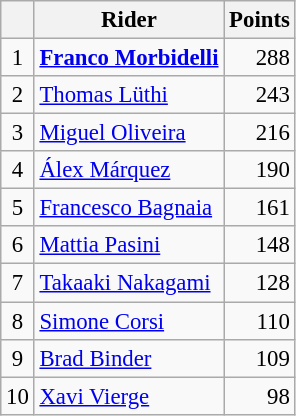<table class="wikitable" style="font-size: 95%;">
<tr>
<th></th>
<th>Rider</th>
<th>Points</th>
</tr>
<tr>
<td align=center>1</td>
<td> <strong><a href='#'>Franco Morbidelli</a></strong></td>
<td align=right>288</td>
</tr>
<tr>
<td align=center>2</td>
<td> <a href='#'>Thomas Lüthi</a></td>
<td align=right>243</td>
</tr>
<tr>
<td align=center>3</td>
<td> <a href='#'>Miguel Oliveira</a></td>
<td align=right>216</td>
</tr>
<tr>
<td align=center>4</td>
<td> <a href='#'>Álex Márquez</a></td>
<td align=right>190</td>
</tr>
<tr>
<td align=center>5</td>
<td> <a href='#'>Francesco Bagnaia</a></td>
<td align=right>161</td>
</tr>
<tr>
<td align=center>6</td>
<td> <a href='#'>Mattia Pasini</a></td>
<td align=right>148</td>
</tr>
<tr>
<td align=center>7</td>
<td> <a href='#'>Takaaki Nakagami</a></td>
<td align=right>128</td>
</tr>
<tr>
<td align=center>8</td>
<td> <a href='#'>Simone Corsi</a></td>
<td align=right>110</td>
</tr>
<tr>
<td align=center>9</td>
<td> <a href='#'>Brad Binder</a></td>
<td align=right>109</td>
</tr>
<tr>
<td align=center>10</td>
<td> <a href='#'>Xavi Vierge</a></td>
<td align=right>98</td>
</tr>
</table>
